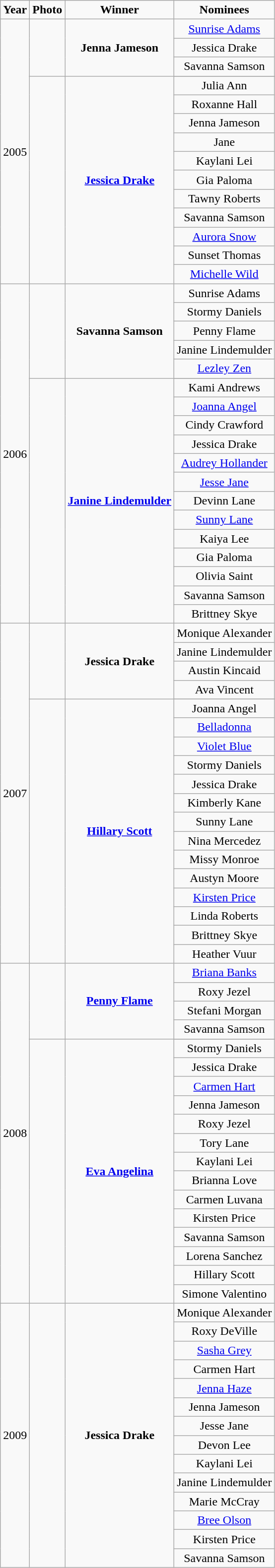<table class=wikitable>
<tr>
<td align=center><strong>Year</strong></td>
<td align=center><strong>Photo</strong></td>
<td align=center><strong>Winner<br></strong></td>
<td align=center><strong>Nominees<br></strong></td>
</tr>
<tr>
<td rowspan=15>2005</td>
<td rowspan=3 align=center></td>
<td rowspan=3 align=center><strong>Jenna Jameson</strong> <br></td>
<td align=center><a href='#'>Sunrise Adams</a><br></td>
</tr>
<tr>
<td align=center>Jessica Drake<br></td>
</tr>
<tr>
<td align=center>Savanna Samson<br></td>
</tr>
<tr>
<td rowspan=12 align=center></td>
<td rowspan=12 align=center><strong><a href='#'>Jessica Drake</a></strong> <br></td>
</tr>
<tr>
<td align=center>Julia Ann<br></td>
</tr>
<tr>
<td align=center>Roxanne Hall<br></td>
</tr>
<tr>
<td align=center>Jenna Jameson<br></td>
</tr>
<tr>
<td align=center>Jane<br></td>
</tr>
<tr>
<td align=center>Kaylani Lei<br></td>
</tr>
<tr>
<td align=center>Gia Paloma<br></td>
</tr>
<tr>
<td align=center>Tawny Roberts<br></td>
</tr>
<tr>
<td align=center>Savanna Samson<br></td>
</tr>
<tr>
<td align=center><a href='#'>Aurora Snow</a><br></td>
</tr>
<tr>
<td align=center>Sunset Thomas<br></td>
</tr>
<tr>
<td align=center><a href='#'>Michelle Wild</a><br></td>
</tr>
<tr>
<td rowspan=19>2006</td>
<td rowspan=5 align=center></td>
<td rowspan=5 align=center><strong>Savanna Samson</strong> <br></td>
<td align=center>Sunrise Adams<br></td>
</tr>
<tr>
<td align=center>Stormy Daniels<br></td>
</tr>
<tr>
<td align=center>Penny Flame<br></td>
</tr>
<tr>
<td align=center>Janine Lindemulder<br></td>
</tr>
<tr>
<td align=center><a href='#'>Lezley Zen</a><br></td>
</tr>
<tr>
<td rowspan=14 align=center></td>
<td rowspan=14 align=center><strong><a href='#'>Janine Lindemulder</a></strong> <br></td>
</tr>
<tr>
<td align=center>Kami Andrews<br></td>
</tr>
<tr>
<td align=center><a href='#'>Joanna Angel</a><br></td>
</tr>
<tr>
<td align=center>Cindy Crawford<br></td>
</tr>
<tr>
<td align=center>Jessica Drake<br></td>
</tr>
<tr>
<td align=center><a href='#'>Audrey Hollander</a><br></td>
</tr>
<tr>
<td align=center><a href='#'>Jesse Jane</a><br></td>
</tr>
<tr>
<td align=center>Devinn Lane<br></td>
</tr>
<tr>
<td align=center><a href='#'>Sunny Lane</a><br></td>
</tr>
<tr>
<td align=center>Kaiya Lee<br></td>
</tr>
<tr>
<td align=center>Gia Paloma<br></td>
</tr>
<tr>
<td align=center>Olivia Saint<br></td>
</tr>
<tr>
<td align=center>Savanna Samson<br></td>
</tr>
<tr>
<td align=center>Brittney Skye<br></td>
</tr>
<tr>
<td rowspan=19>2007</td>
<td rowspan=4 align=center></td>
<td rowspan=4 align=center><strong>Jessica Drake</strong> <br></td>
<td align=center>Monique Alexander<br></td>
</tr>
<tr>
<td align=center>Janine Lindemulder<br></td>
</tr>
<tr>
<td align=center>Austin Kincaid<br></td>
</tr>
<tr>
<td align=center>Ava Vincent<br></td>
</tr>
<tr>
<td rowspan=15 align=center></td>
<td rowspan=15 align=center><strong><a href='#'>Hillary Scott</a></strong> <br></td>
</tr>
<tr>
<td align=center>Joanna Angel<br></td>
</tr>
<tr>
<td align=center><a href='#'>Belladonna</a><br></td>
</tr>
<tr>
<td align=center><a href='#'>Violet Blue</a><br></td>
</tr>
<tr>
<td align=center>Stormy Daniels<br></td>
</tr>
<tr>
<td align=center>Jessica Drake<br></td>
</tr>
<tr>
<td align=center>Kimberly Kane<br></td>
</tr>
<tr>
<td align=center>Sunny Lane<br></td>
</tr>
<tr>
<td align=center>Nina Mercedez<br></td>
</tr>
<tr>
<td align=center>Missy Monroe<br></td>
</tr>
<tr>
<td align=center>Austyn Moore<br></td>
</tr>
<tr>
<td align=center><a href='#'>Kirsten Price</a><br></td>
</tr>
<tr>
<td align=center>Linda Roberts<br></td>
</tr>
<tr>
<td align=center>Brittney Skye<br></td>
</tr>
<tr>
<td align=center>Heather Vuur<br></td>
</tr>
<tr>
<td rowspan=19>2008</td>
<td rowspan=4 align=center></td>
<td rowspan=4 align=center><strong><a href='#'>Penny Flame</a></strong> <br></td>
<td align=center><a href='#'>Briana Banks</a><br></td>
</tr>
<tr>
<td align=center>Roxy Jezel<br></td>
</tr>
<tr>
<td align=center>Stefani Morgan<br></td>
</tr>
<tr>
<td align=center>Savanna Samson<br></td>
</tr>
<tr>
<td rowspan=15 align=center></td>
<td rowspan=15 align=center><strong><a href='#'>Eva Angelina</a></strong> <br></td>
</tr>
<tr>
<td align=center>Stormy Daniels<br></td>
</tr>
<tr>
<td align=center>Jessica Drake<br></td>
</tr>
<tr>
<td align=center><a href='#'>Carmen Hart</a><br></td>
</tr>
<tr>
<td align=center>Jenna Jameson<br></td>
</tr>
<tr>
<td align=center>Roxy Jezel<br></td>
</tr>
<tr>
<td align=center>Tory Lane<br></td>
</tr>
<tr>
<td align=center>Kaylani Lei<br></td>
</tr>
<tr>
<td align=center>Brianna Love<br></td>
</tr>
<tr>
<td align=center>Carmen Luvana<br></td>
</tr>
<tr>
<td align=center>Kirsten Price<br></td>
</tr>
<tr>
<td align=center>Savanna Samson<br></td>
</tr>
<tr>
<td align=center>Lorena Sanchez<br></td>
</tr>
<tr>
<td align=center>Hillary Scott<br></td>
</tr>
<tr>
<td align=center>Simone Valentino<br></td>
</tr>
<tr>
<td rowspan=19>2009</td>
<td rowspan=14 align=center></td>
<td rowspan=14 align=center><strong>Jessica Drake</strong><br></td>
<td align=center>Monique Alexander<br></td>
</tr>
<tr>
<td align=center>Roxy DeVille<br></td>
</tr>
<tr>
<td align=center><a href='#'>Sasha Grey</a><br></td>
</tr>
<tr>
<td align=center>Carmen Hart<br></td>
</tr>
<tr>
<td align=center><a href='#'>Jenna Haze</a><br></td>
</tr>
<tr>
<td align=center>Jenna Jameson<br></td>
</tr>
<tr>
<td align=center>Jesse Jane<br></td>
</tr>
<tr>
<td align=center>Devon Lee<br></td>
</tr>
<tr>
<td align=center>Kaylani Lei<br></td>
</tr>
<tr>
<td align=center>Janine Lindemulder<br></td>
</tr>
<tr>
<td align=center>Marie McCray<br></td>
</tr>
<tr>
<td align=center><a href='#'>Bree Olson</a><br></td>
</tr>
<tr>
<td align=center>Kirsten Price<br></td>
</tr>
<tr>
<td align=center>Savanna Samson<br></td>
</tr>
</table>
